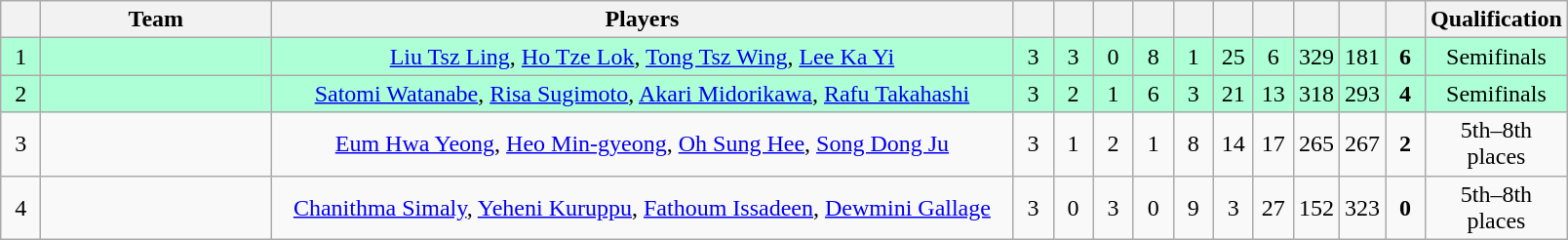<table class="wikitable" style="font-size: 100%">
<tr>
<th width=20></th>
<th width=150>Team</th>
<th width=500>Players</th>
<th width=20></th>
<th width=20></th>
<th width=20></th>
<th width=20></th>
<th width=20></th>
<th width=20></th>
<th width=20></th>
<th width=20></th>
<th width=20></th>
<th width=20></th>
<th width=20>Qualification</th>
</tr>
<tr align=center style="background: #ADFFD6;">
<td>1</td>
<td align="left"></td>
<td><a href='#'>Liu Tsz Ling</a>, <a href='#'>Ho Tze Lok</a>, <a href='#'>Tong Tsz Wing</a>, <a href='#'>Lee Ka Yi</a></td>
<td>3</td>
<td>3</td>
<td>0</td>
<td>8</td>
<td>1</td>
<td>25</td>
<td>6</td>
<td>329</td>
<td>181</td>
<td><strong>6</strong></td>
<td>Semifinals</td>
</tr>
<tr align=center style="background: #ADFFD6;">
<td>2</td>
<td align="left"></td>
<td><a href='#'>Satomi Watanabe</a>, <a href='#'>Risa Sugimoto</a>, <a href='#'>Akari Midorikawa</a>, <a href='#'>Rafu Takahashi</a></td>
<td>3</td>
<td>2</td>
<td>1</td>
<td>6</td>
<td>3</td>
<td>21</td>
<td>13</td>
<td>318</td>
<td>293</td>
<td><strong>4</strong></td>
<td>Semifinals</td>
</tr>
<tr align=center>
<td>3</td>
<td align="left"></td>
<td><a href='#'>Eum Hwa Yeong</a>, <a href='#'>Heo Min-gyeong</a>, <a href='#'>Oh Sung Hee</a>, <a href='#'>Song Dong Ju</a></td>
<td>3</td>
<td>1</td>
<td>2</td>
<td>1</td>
<td>8</td>
<td>14</td>
<td>17</td>
<td>265</td>
<td>267</td>
<td><strong>2</strong></td>
<td>5th–8th places</td>
</tr>
<tr align=center>
<td>4</td>
<td align="left"></td>
<td><a href='#'>Chanithma Simaly</a>, <a href='#'>Yeheni Kuruppu</a>, <a href='#'>Fathoum Issadeen</a>, <a href='#'>Dewmini Gallage</a></td>
<td>3</td>
<td>0</td>
<td>3</td>
<td>0</td>
<td>9</td>
<td>3</td>
<td>27</td>
<td>152</td>
<td>323</td>
<td><strong>0</strong></td>
<td>5th–8th places</td>
</tr>
</table>
